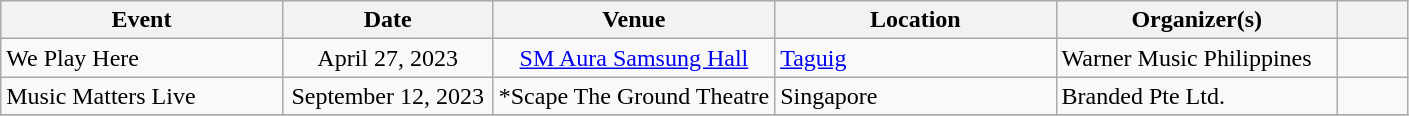<table class="wikitable">
<tr>
<th width="20%">Event</th>
<th width="15%">Date</th>
<th width="20%">Venue</th>
<th width="20%">Location</th>
<th width="20%">Organizer(s)</th>
<th width="5%"></th>
</tr>
<tr>
<td>We Play Here</td>
<td align="center">April 27, 2023</td>
<td align="center"><a href='#'>SM Aura Samsung Hall</a></td>
<td><a href='#'>Taguig</a></td>
<td>Warner Music Philippines</td>
<td></td>
</tr>
<tr>
<td>Music Matters Live</td>
<td align="center">September 12, 2023</td>
<td align="center">*Scape The Ground Theatre</td>
<td>Singapore</td>
<td>Branded Pte Ltd.</td>
<td></td>
</tr>
<tr>
</tr>
</table>
